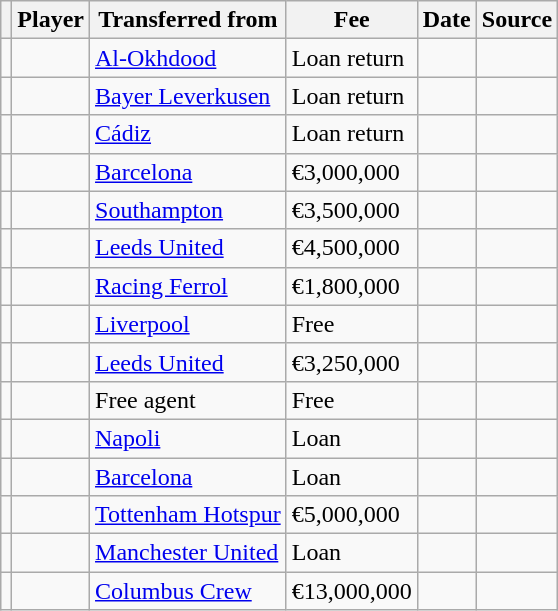<table class="wikitable plainrowheaders sortable">
<tr>
<th></th>
<th scope="col">Player</th>
<th>Transferred from</th>
<th style="width: 80px;">Fee</th>
<th scope="col">Date</th>
<th scope="col">Source</th>
</tr>
<tr>
<td align="center"></td>
<td></td>
<td> <a href='#'>Al-Okhdood</a></td>
<td>Loan return</td>
<td></td>
<td></td>
</tr>
<tr>
<td align="center"></td>
<td></td>
<td> <a href='#'>Bayer Leverkusen</a></td>
<td>Loan return</td>
<td></td>
<td></td>
</tr>
<tr>
<td align="center"></td>
<td></td>
<td> <a href='#'>Cádiz</a></td>
<td>Loan return</td>
<td></td>
<td></td>
</tr>
<tr>
<td align="center"></td>
<td></td>
<td> <a href='#'>Barcelona</a></td>
<td>€3,000,000</td>
<td></td>
<td></td>
</tr>
<tr>
<td align="center"></td>
<td></td>
<td> <a href='#'>Southampton</a></td>
<td>€3,500,000</td>
<td></td>
<td></td>
</tr>
<tr>
<td align="center"></td>
<td></td>
<td> <a href='#'>Leeds United</a></td>
<td>€4,500,000</td>
<td></td>
<td></td>
</tr>
<tr>
<td align="center"></td>
<td></td>
<td> <a href='#'>Racing Ferrol</a></td>
<td>€1,800,000</td>
<td></td>
<td></td>
</tr>
<tr>
<td align="center"></td>
<td></td>
<td> <a href='#'>Liverpool</a></td>
<td>Free</td>
<td></td>
<td></td>
</tr>
<tr>
<td align="center"></td>
<td></td>
<td> <a href='#'>Leeds United</a></td>
<td>€3,250,000</td>
<td></td>
<td></td>
</tr>
<tr>
<td align="center"></td>
<td></td>
<td>Free agent</td>
<td>Free</td>
<td></td>
<td></td>
</tr>
<tr>
<td align="center"></td>
<td></td>
<td> <a href='#'>Napoli</a></td>
<td>Loan</td>
<td></td>
<td></td>
</tr>
<tr>
<td align="center"></td>
<td></td>
<td> <a href='#'>Barcelona</a></td>
<td>Loan</td>
<td></td>
<td></td>
</tr>
<tr>
<td align="center"></td>
<td></td>
<td> <a href='#'>Tottenham Hotspur</a></td>
<td>€5,000,000</td>
<td></td>
<td></td>
</tr>
<tr>
<td align="center"></td>
<td></td>
<td> <a href='#'>Manchester United</a></td>
<td>Loan</td>
<td></td>
<td></td>
</tr>
<tr>
<td align="center"></td>
<td></td>
<td> <a href='#'>Columbus Crew</a></td>
<td>€13,000,000</td>
<td></td>
<td></td>
</tr>
</table>
